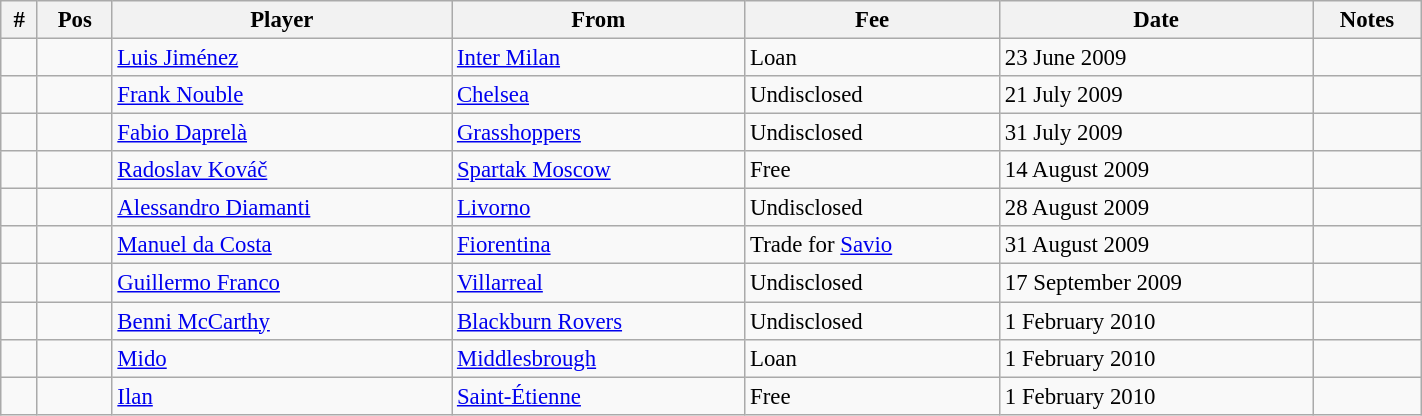<table class="wikitable" style="width:75%; text-align:center; font-size:95%; text-align:left;">
<tr>
<th>#</th>
<th>Pos</th>
<th>Player</th>
<th>From</th>
<th>Fee</th>
<th>Date</th>
<th>Notes</th>
</tr>
<tr>
<td></td>
<td></td>
<td> <a href='#'>Luis Jiménez</a></td>
<td> <a href='#'>Inter Milan</a></td>
<td>Loan</td>
<td>23 June 2009</td>
<td></td>
</tr>
<tr>
<td></td>
<td></td>
<td> <a href='#'>Frank Nouble</a></td>
<td> <a href='#'>Chelsea</a></td>
<td>Undisclosed</td>
<td>21 July 2009</td>
<td></td>
</tr>
<tr>
<td></td>
<td></td>
<td> <a href='#'>Fabio Daprelà</a></td>
<td> <a href='#'>Grasshoppers</a></td>
<td>Undisclosed</td>
<td>31 July 2009</td>
<td></td>
</tr>
<tr>
<td></td>
<td></td>
<td> <a href='#'>Radoslav Kováč</a></td>
<td> <a href='#'>Spartak Moscow</a></td>
<td>Free</td>
<td>14 August 2009</td>
<td></td>
</tr>
<tr>
<td></td>
<td></td>
<td> <a href='#'>Alessandro Diamanti</a></td>
<td> <a href='#'>Livorno</a></td>
<td>Undisclosed</td>
<td>28 August 2009</td>
<td></td>
</tr>
<tr>
<td></td>
<td></td>
<td> <a href='#'>Manuel da Costa</a></td>
<td> <a href='#'>Fiorentina</a></td>
<td>Trade for <a href='#'>Savio</a></td>
<td>31 August 2009</td>
<td></td>
</tr>
<tr>
<td></td>
<td></td>
<td> <a href='#'>Guillermo Franco</a></td>
<td> <a href='#'>Villarreal</a></td>
<td>Undisclosed</td>
<td>17 September 2009</td>
<td></td>
</tr>
<tr>
<td></td>
<td></td>
<td> <a href='#'>Benni McCarthy</a></td>
<td> <a href='#'>Blackburn Rovers</a></td>
<td>Undisclosed</td>
<td>1 February 2010</td>
<td></td>
</tr>
<tr>
<td></td>
<td></td>
<td> <a href='#'>Mido</a></td>
<td> <a href='#'>Middlesbrough</a></td>
<td>Loan</td>
<td>1 February 2010</td>
<td></td>
</tr>
<tr>
<td></td>
<td></td>
<td> <a href='#'>Ilan</a></td>
<td> <a href='#'>Saint-Étienne</a></td>
<td>Free</td>
<td>1 February 2010</td>
<td></td>
</tr>
</table>
